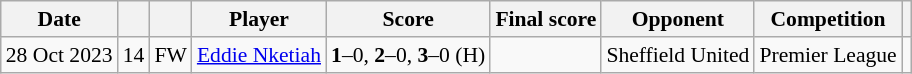<table class="wikitable" style="text-align:center; font-size:90%;">
<tr>
<th>Date</th>
<th></th>
<th></th>
<th>Player</th>
<th>Score</th>
<th>Final score</th>
<th>Opponent</th>
<th>Competition</th>
<th></th>
</tr>
<tr>
<td>28 Oct 2023</td>
<td>14</td>
<td>FW</td>
<td style="text-align:left;"> <a href='#'>Eddie Nketiah</a></td>
<td><strong>1</strong>–0, <strong>2</strong>–0, <strong>3</strong>–0 (H)</td>
<td></td>
<td style="text-align:left;">Sheffield United</td>
<td style="text-align:left;">Premier League</td>
<td></td>
</tr>
</table>
